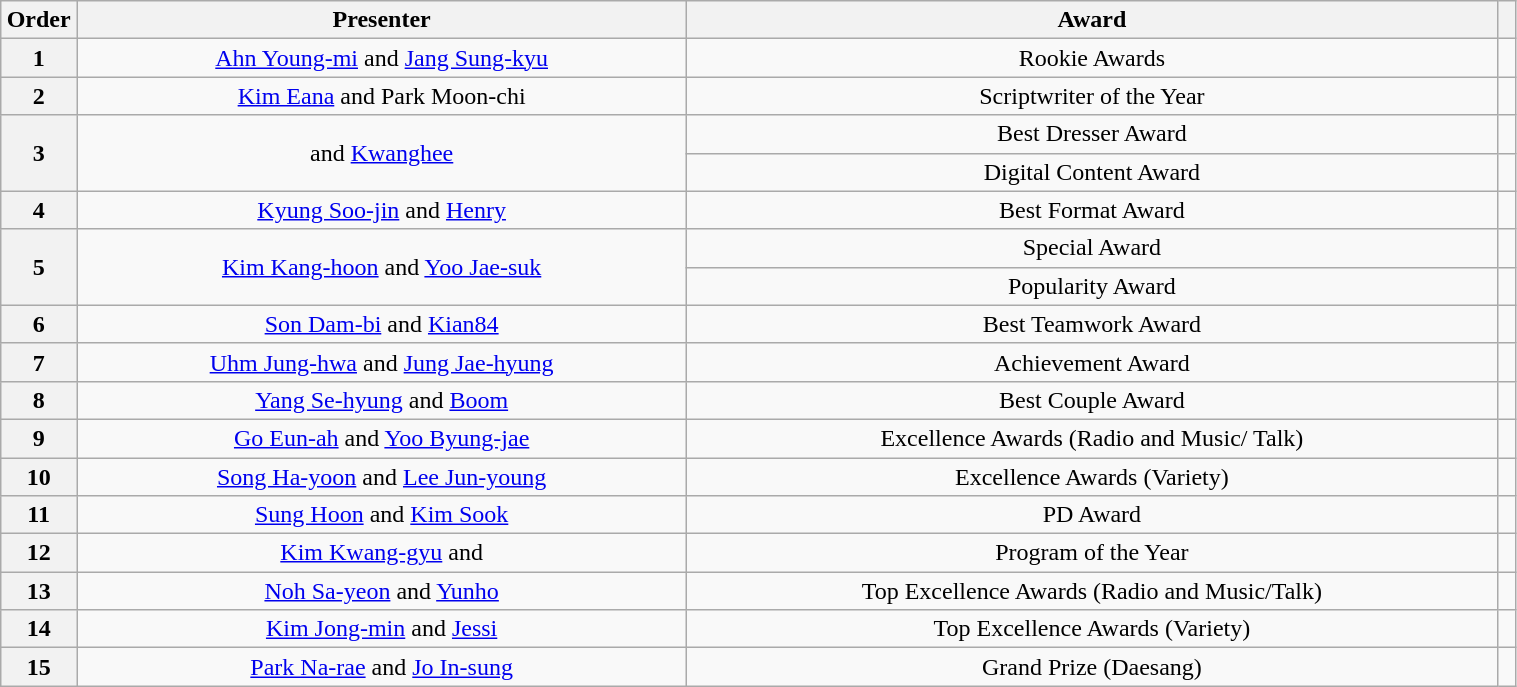<table class="wikitable" style="text-align:center; width:80%;">
<tr>
<th style="width:5%">Order</th>
<th>Presenter</th>
<th>Award</th>
<th></th>
</tr>
<tr>
<th scope="col">1</th>
<td><a href='#'>Ahn Young-mi</a> and <a href='#'>Jang Sung-kyu</a></td>
<td>Rookie Awards</td>
<td></td>
</tr>
<tr>
<th scope="col">2</th>
<td><a href='#'>Kim Eana</a> and Park Moon-chi</td>
<td>Scriptwriter of the Year</td>
<td></td>
</tr>
<tr>
<th scope="col" rowspan="2">3</th>
<td rowspan="2"> and <a href='#'>Kwanghee</a></td>
<td>Best Dresser Award</td>
<td></td>
</tr>
<tr>
<td>Digital Content Award</td>
<td></td>
</tr>
<tr>
<th scope="col">4</th>
<td><a href='#'>Kyung Soo-jin</a> and <a href='#'>Henry</a></td>
<td>Best Format Award</td>
<td></td>
</tr>
<tr>
<th scope="col" rowspan="2">5</th>
<td rowspan="2"><a href='#'>Kim Kang-hoon</a> and <a href='#'>Yoo Jae-suk</a></td>
<td>Special Award</td>
<td></td>
</tr>
<tr>
<td>Popularity Award</td>
<td></td>
</tr>
<tr>
<th scope="col">6</th>
<td><a href='#'>Son Dam-bi</a> and <a href='#'>Kian84</a></td>
<td>Best Teamwork Award</td>
<td></td>
</tr>
<tr>
<th scope="col">7</th>
<td><a href='#'>Uhm Jung-hwa</a> and <a href='#'>Jung Jae-hyung</a></td>
<td>Achievement Award</td>
<td></td>
</tr>
<tr>
<th scope="col">8</th>
<td><a href='#'>Yang Se-hyung</a> and <a href='#'>Boom</a></td>
<td>Best Couple Award</td>
<td></td>
</tr>
<tr>
<th scope="col">9</th>
<td><a href='#'>Go Eun-ah</a> and <a href='#'>Yoo Byung-jae</a></td>
<td>Excellence Awards (Radio and Music/ Talk)</td>
<td></td>
</tr>
<tr>
<th scope="col">10</th>
<td><a href='#'>Song Ha-yoon</a> and <a href='#'>Lee Jun-young</a></td>
<td>Excellence Awards (Variety)</td>
<td></td>
</tr>
<tr>
<th scope="col">11</th>
<td><a href='#'>Sung Hoon</a> and <a href='#'>Kim Sook</a></td>
<td>PD Award</td>
<td></td>
</tr>
<tr>
<th scope="col">12</th>
<td><a href='#'>Kim Kwang-gyu</a> and </td>
<td>Program of the Year</td>
<td></td>
</tr>
<tr>
<th scope="col">13</th>
<td><a href='#'>Noh Sa-yeon</a> and <a href='#'>Yunho</a></td>
<td>Top Excellence Awards (Radio and Music/Talk)</td>
<td></td>
</tr>
<tr>
<th scope="col">14</th>
<td><a href='#'>Kim Jong-min</a> and <a href='#'>Jessi</a></td>
<td>Top Excellence Awards (Variety)</td>
<td></td>
</tr>
<tr>
<th scope="col">15</th>
<td><a href='#'>Park Na-rae</a> and <a href='#'>Jo In-sung</a></td>
<td>Grand Prize (Daesang)</td>
<td></td>
</tr>
</table>
